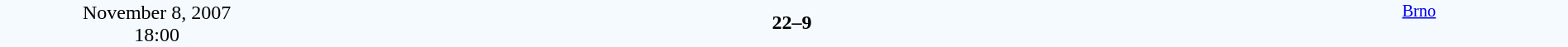<table style="width: 100%; background:#F5FAFF;" cellspacing="0">
<tr>
<td align=center rowspan=3 width=20%>November 8, 2007<br>18:00</td>
</tr>
<tr>
<td width=24% align=right></td>
<td align=center width=13%><strong>22–9</strong></td>
<td width=24%></td>
<td style=font-size:85% rowspan=3 valign=top align=center><a href='#'>Brno</a></td>
</tr>
<tr style=font-size:85%>
<td align=right></td>
<td align=center></td>
<td></td>
</tr>
</table>
